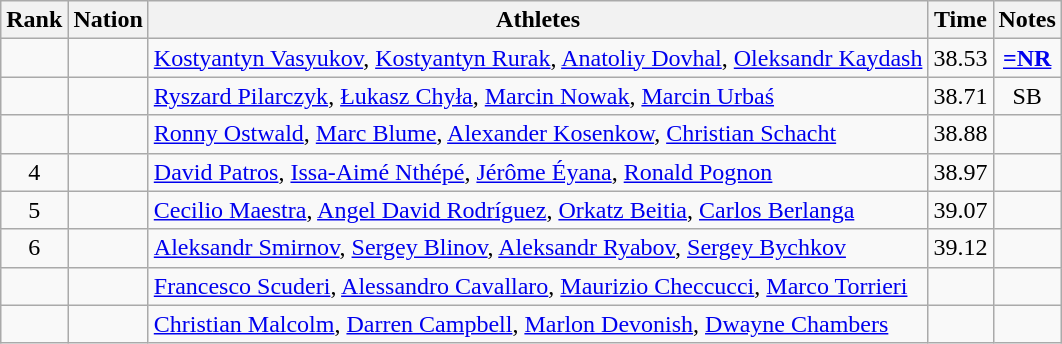<table class="wikitable sortable" style="text-align:center">
<tr>
<th>Rank</th>
<th>Nation</th>
<th>Athletes</th>
<th>Time</th>
<th>Notes</th>
</tr>
<tr>
<td></td>
<td align=left></td>
<td align=left><a href='#'>Kostyantyn Vasyukov</a>, <a href='#'>Kostyantyn Rurak</a>, <a href='#'>Anatoliy Dovhal</a>, <a href='#'>Oleksandr Kaydash</a></td>
<td>38.53</td>
<td><strong><a href='#'>=NR</a></strong></td>
</tr>
<tr>
<td></td>
<td align=left></td>
<td align=left><a href='#'>Ryszard Pilarczyk</a>, <a href='#'>Łukasz Chyła</a>, <a href='#'>Marcin Nowak</a>, <a href='#'>Marcin Urbaś</a></td>
<td>38.71</td>
<td>SB</td>
</tr>
<tr>
<td></td>
<td align=left></td>
<td align=left><a href='#'>Ronny Ostwald</a>, <a href='#'>Marc Blume</a>, <a href='#'>Alexander Kosenkow</a>, <a href='#'>Christian Schacht</a></td>
<td>38.88</td>
<td></td>
</tr>
<tr>
<td>4</td>
<td align=left></td>
<td align=left><a href='#'>David Patros</a>, <a href='#'>Issa-Aimé Nthépé</a>, <a href='#'>Jérôme Éyana</a>, <a href='#'>Ronald Pognon</a></td>
<td>38.97</td>
<td></td>
</tr>
<tr>
<td>5</td>
<td align=left></td>
<td align=left><a href='#'>Cecilio Maestra</a>, <a href='#'>Angel David Rodríguez</a>, <a href='#'>Orkatz Beitia</a>, <a href='#'>Carlos Berlanga</a></td>
<td>39.07</td>
<td></td>
</tr>
<tr>
<td>6</td>
<td align=left></td>
<td align=left><a href='#'>Aleksandr Smirnov</a>, <a href='#'>Sergey Blinov</a>, <a href='#'>Aleksandr Ryabov</a>, <a href='#'>Sergey Bychkov</a></td>
<td>39.12</td>
<td></td>
</tr>
<tr>
<td></td>
<td align=left></td>
<td align=left><a href='#'>Francesco Scuderi</a>, <a href='#'>Alessandro Cavallaro</a>, <a href='#'>Maurizio Checcucci</a>, <a href='#'>Marco Torrieri</a></td>
<td></td>
<td></td>
</tr>
<tr>
<td></td>
<td align=left></td>
<td align=left><a href='#'>Christian Malcolm</a>, <a href='#'>Darren Campbell</a>, <a href='#'>Marlon Devonish</a>, <a href='#'>Dwayne Chambers</a></td>
<td></td>
<td></td>
</tr>
</table>
